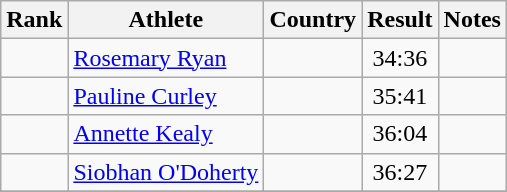<table class="wikitable sortable" style=text-align:center>
<tr>
<th>Rank</th>
<th>Athlete</th>
<th>Country</th>
<th>Result</th>
<th>Notes</th>
</tr>
<tr>
<td></td>
<td align=left><a href='#'>Rosemary Ryan</a></td>
<td align=left></td>
<td>34:36</td>
<td></td>
</tr>
<tr>
<td></td>
<td align=left><a href='#'>Pauline Curley</a></td>
<td align=left></td>
<td>35:41</td>
<td></td>
</tr>
<tr>
<td></td>
<td align=left><a href='#'>Annette Kealy</a></td>
<td align=left></td>
<td>36:04</td>
<td></td>
</tr>
<tr>
<td></td>
<td align=left><a href='#'>Siobhan O'Doherty</a></td>
<td align=left></td>
<td>36:27</td>
<td></td>
</tr>
<tr>
</tr>
</table>
